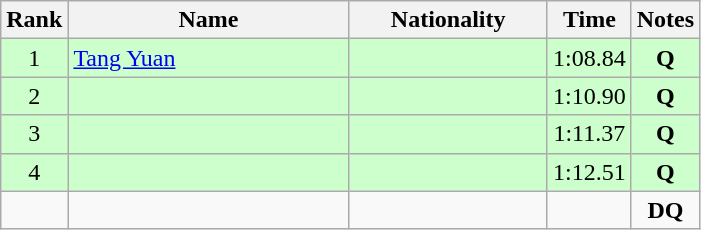<table class="wikitable sortable" style="text-align:center">
<tr>
<th>Rank</th>
<th style="width:180px">Name</th>
<th style="width:125px">Nationality</th>
<th>Time</th>
<th>Notes</th>
</tr>
<tr style="background:#cfc;">
<td>1</td>
<td style="text-align:left;"><a href='#'>Tang Yuan</a></td>
<td style="text-align:left;"></td>
<td>1:08.84</td>
<td><strong>Q</strong></td>
</tr>
<tr style="background:#cfc;">
<td>2</td>
<td style="text-align:left;"></td>
<td style="text-align:left;"></td>
<td>1:10.90</td>
<td><strong>Q</strong></td>
</tr>
<tr style="background:#cfc;">
<td>3</td>
<td style="text-align:left;"></td>
<td style="text-align:left;"></td>
<td>1:11.37</td>
<td><strong>Q</strong></td>
</tr>
<tr style="background:#cfc;">
<td>4</td>
<td style="text-align:left;"></td>
<td style="text-align:left;"></td>
<td>1:12.51</td>
<td><strong>Q</strong></td>
</tr>
<tr>
<td></td>
<td style="text-align:left;"></td>
<td style="text-align:left;"></td>
<td></td>
<td><strong>DQ</strong></td>
</tr>
</table>
